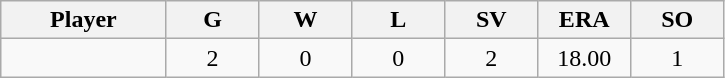<table class="wikitable sortable">
<tr>
<th bgcolor="#DDDDFF" width="16%">Player</th>
<th bgcolor="#DDDDFF" width="9%">G</th>
<th bgcolor="#DDDDFF" width="9%">W</th>
<th bgcolor="#DDDDFF" width="9%">L</th>
<th bgcolor="#DDDDFF" width="9%">SV</th>
<th bgcolor="#DDDDFF" width="9%">ERA</th>
<th bgcolor="#DDDDFF" width="9%">SO</th>
</tr>
<tr align="center">
<td></td>
<td>2</td>
<td>0</td>
<td>0</td>
<td>2</td>
<td>18.00</td>
<td>1</td>
</tr>
</table>
